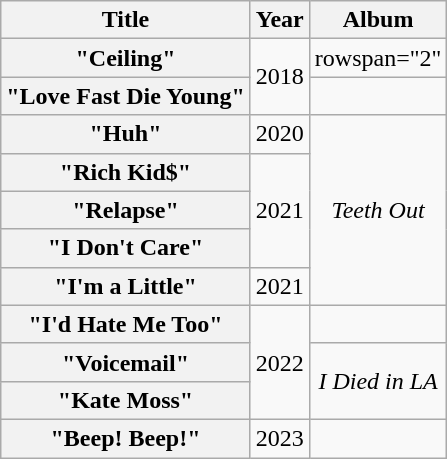<table class="wikitable plainrowheaders" style="text-align:center;">
<tr>
<th scope="col">Title</th>
<th scope="col">Year</th>
<th scope="col">Album</th>
</tr>
<tr>
<th scope="row">"Ceiling"</th>
<td rowspan="2">2018</td>
<td>rowspan="2" </td>
</tr>
<tr>
<th scope="row">"Love Fast Die Young"</th>
</tr>
<tr>
<th scope="row">"Huh"</th>
<td>2020</td>
<td rowspan="5"><em>Teeth Out</em></td>
</tr>
<tr>
<th scope="row">"Rich Kid$"</th>
<td rowspan="3">2021</td>
</tr>
<tr>
<th scope="row">"Relapse"</th>
</tr>
<tr>
<th scope="row">"I Don't Care"</th>
</tr>
<tr>
<th scope="row">"I'm a Little"</th>
<td>2021</td>
</tr>
<tr>
<th scope="row">"I'd Hate Me Too"</th>
<td rowspan="3">2022</td>
<td></td>
</tr>
<tr>
<th scope="row">"Voicemail"</th>
<td rowspan="2"><em>I Died in LA</em></td>
</tr>
<tr>
<th scope="row">"Kate Moss"</th>
</tr>
<tr>
<th scope="row">"Beep! Beep!"</th>
<td>2023</td>
<td></td>
</tr>
</table>
